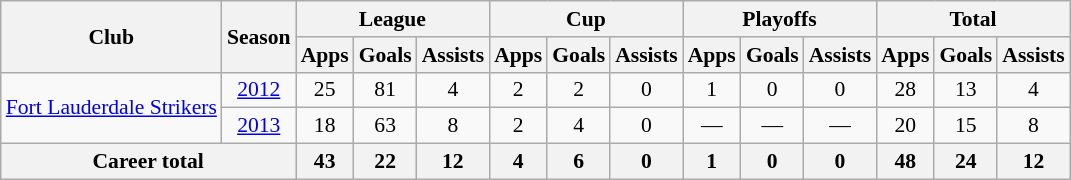<table class="wikitable" style="font-size:90%; text-align:center;">
<tr>
<th rowspan="2">Club</th>
<th rowspan="2">Season</th>
<th colspan="3">League</th>
<th colspan="3">Cup</th>
<th colspan="3">Playoffs</th>
<th colspan="3">Total</th>
</tr>
<tr>
<th>Apps</th>
<th>Goals</th>
<th>Assists</th>
<th>Apps</th>
<th>Goals</th>
<th>Assists</th>
<th>Apps</th>
<th>Goals</th>
<th>Assists</th>
<th>Apps</th>
<th>Goals</th>
<th>Assists</th>
</tr>
<tr>
<td rowspan="2"><a href='#'>Fort Lauderdale Strikers</a></td>
<td><a href='#'>2012</a></td>
<td>25</td>
<td>81</td>
<td>4</td>
<td>2</td>
<td>2</td>
<td>0</td>
<td>1</td>
<td>0</td>
<td>0</td>
<td>28</td>
<td>13</td>
<td>4</td>
</tr>
<tr>
<td><a href='#'>2013</a></td>
<td>18</td>
<td>63</td>
<td>8</td>
<td>2</td>
<td>4</td>
<td>0</td>
<td>—</td>
<td>—</td>
<td>—</td>
<td>20</td>
<td>15</td>
<td>8</td>
</tr>
<tr>
<th colspan="2">Career total</th>
<th>43</th>
<th>22</th>
<th>12</th>
<th>4</th>
<th>6</th>
<th>0</th>
<th>1</th>
<th>0</th>
<th>0</th>
<th>48</th>
<th>24</th>
<th>12</th>
</tr>
</table>
